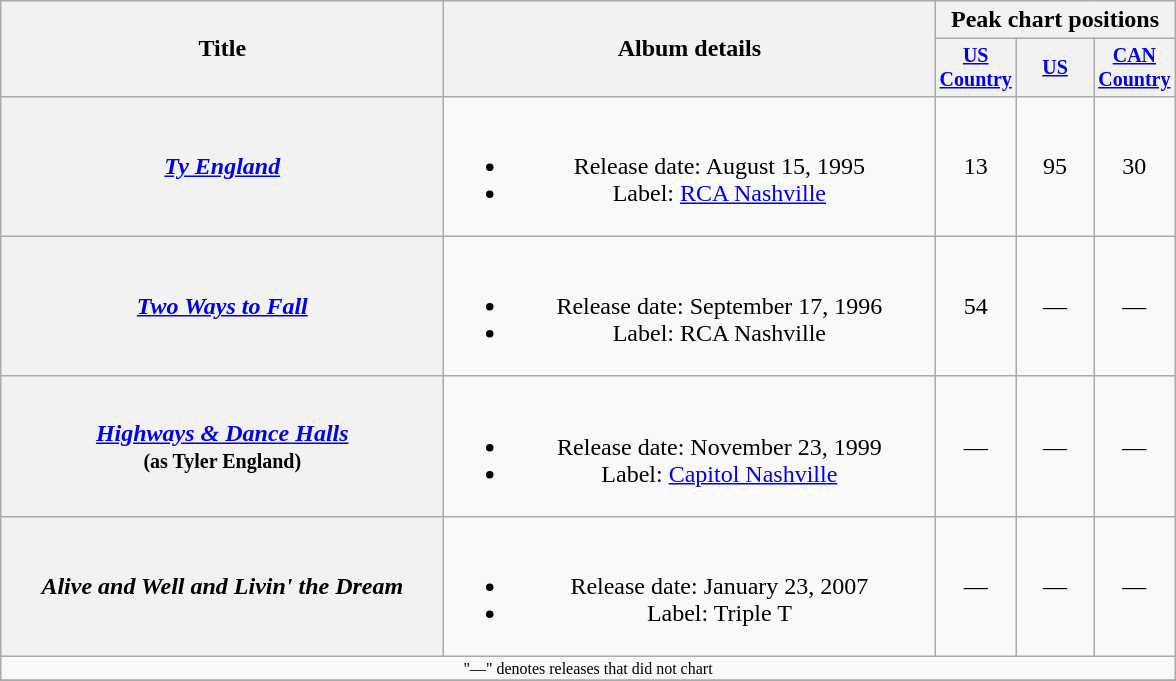<table class="wikitable plainrowheaders" style="text-align:center;">
<tr>
<th rowspan="2" style="width:18em;">Title</th>
<th rowspan="2" style="width:20em;">Album details</th>
<th colspan="3">Peak chart positions</th>
</tr>
<tr style="font-size:smaller;">
<th width="45"><a href='#'>US Country</a></th>
<th width="45"><a href='#'>US</a></th>
<th width="45"><a href='#'>CAN Country</a></th>
</tr>
<tr>
<th scope="row"><em><a href='#'>Ty England</a></em></th>
<td><br><ul><li>Release date: August 15, 1995</li><li>Label: <a href='#'>RCA Nashville</a></li></ul></td>
<td>13</td>
<td>95</td>
<td>30</td>
</tr>
<tr>
<th scope="row"><em><a href='#'>Two Ways to Fall</a></em></th>
<td><br><ul><li>Release date: September 17, 1996</li><li>Label: RCA Nashville</li></ul></td>
<td>54</td>
<td>—</td>
<td>—</td>
</tr>
<tr>
<th scope="row"><em><a href='#'>Highways & Dance Halls</a></em><br><small>(as Tyler England)</small></th>
<td><br><ul><li>Release date: November 23, 1999</li><li>Label: <a href='#'>Capitol Nashville</a></li></ul></td>
<td>—</td>
<td>—</td>
<td>—</td>
</tr>
<tr>
<th scope="row"><em>Alive and Well and Livin' the Dream</em></th>
<td><br><ul><li>Release date: January 23, 2007</li><li>Label: Triple T</li></ul></td>
<td>—</td>
<td>—</td>
<td>—</td>
</tr>
<tr>
<td colspan="6" style="font-size:8pt">"—" denotes releases that did not chart</td>
</tr>
<tr>
</tr>
</table>
